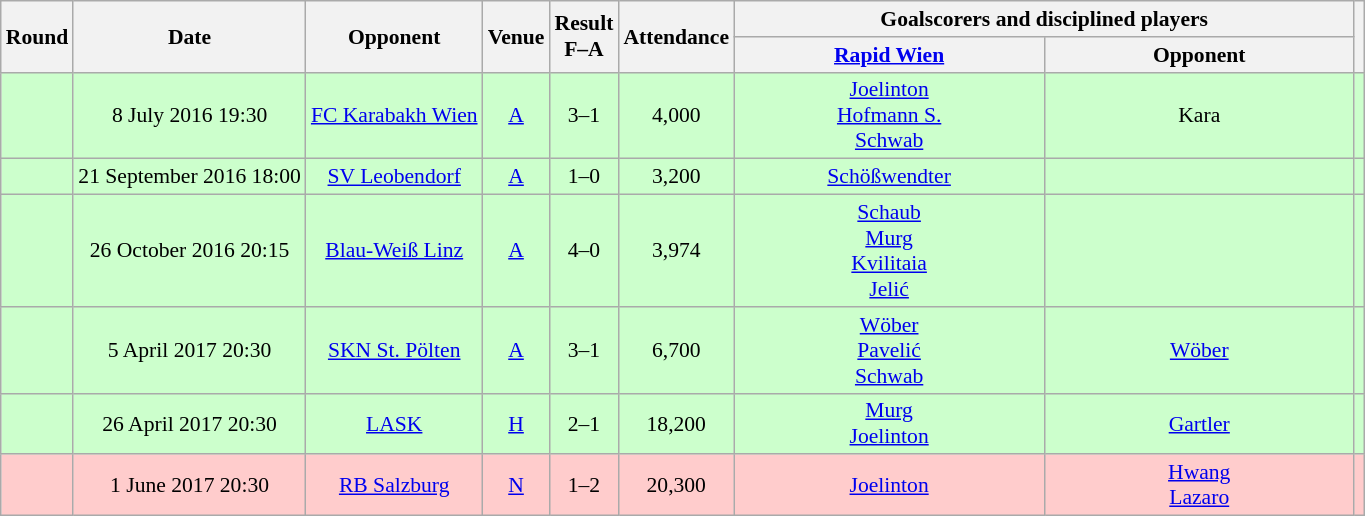<table class="wikitable" style="text-align:center; font-size:90%">
<tr>
<th rowspan="2">Round</th>
<th rowspan="2">Date</th>
<th rowspan="2">Opponent</th>
<th rowspan="2">Venue</th>
<th rowspan="2">Result<br>F–A</th>
<th rowspan="2">Attendance</th>
<th colspan="2">Goalscorers and disciplined players</th>
<th rowspan="2"></th>
</tr>
<tr>
<th style="width:200px"><a href='#'>Rapid Wien</a></th>
<th style="width:200px">Opponent</th>
</tr>
<tr style="background:#cfc">
<td></td>
<td>8 July 2016 19:30</td>
<td><a href='#'>FC Karabakh Wien</a></td>
<td><a href='#'>A</a></td>
<td>3–1</td>
<td>4,000</td>
<td><a href='#'>Joelinton</a>  <br> <a href='#'>Hofmann S.</a>  <br> <a href='#'>Schwab</a> </td>
<td>Kara </td>
<td></td>
</tr>
<tr style="background:#cfc">
<td></td>
<td>21 September 2016 18:00</td>
<td><a href='#'>SV Leobendorf</a></td>
<td><a href='#'>A</a></td>
<td>1–0</td>
<td>3,200</td>
<td><a href='#'>Schößwendter</a> </td>
<td></td>
<td></td>
</tr>
<tr style="background:#cfc">
<td></td>
<td>26 October 2016 20:15</td>
<td><a href='#'>Blau-Weiß Linz</a></td>
<td><a href='#'>A</a></td>
<td>4–0</td>
<td>3,974</td>
<td><a href='#'>Schaub</a>  <br> <a href='#'>Murg</a>  <br> <a href='#'>Kvilitaia</a>  <br> <a href='#'>Jelić</a> </td>
<td></td>
<td></td>
</tr>
<tr style="background:#cfc">
<td></td>
<td>5 April 2017 20:30</td>
<td><a href='#'>SKN St. Pölten</a></td>
<td><a href='#'>A</a></td>
<td>3–1</td>
<td>6,700</td>
<td><a href='#'>Wöber</a>  <br> <a href='#'>Pavelić</a>  <br> <a href='#'>Schwab</a> </td>
<td><a href='#'>Wöber</a> </td>
<td></td>
</tr>
<tr style="background:#cfc">
<td></td>
<td>26 April 2017 20:30</td>
<td><a href='#'>LASK</a></td>
<td><a href='#'>H</a></td>
<td>2–1</td>
<td>18,200</td>
<td><a href='#'>Murg</a>  <br> <a href='#'>Joelinton</a> </td>
<td><a href='#'>Gartler</a> </td>
<td></td>
</tr>
<tr style="background:#fcc">
<td></td>
<td>1 June 2017 20:30</td>
<td><a href='#'>RB Salzburg</a></td>
<td><a href='#'>N</a></td>
<td>1–2</td>
<td>20,300</td>
<td><a href='#'>Joelinton</a> </td>
<td><a href='#'>Hwang</a>  <br> <a href='#'>Lazaro</a> </td>
<td></td>
</tr>
</table>
